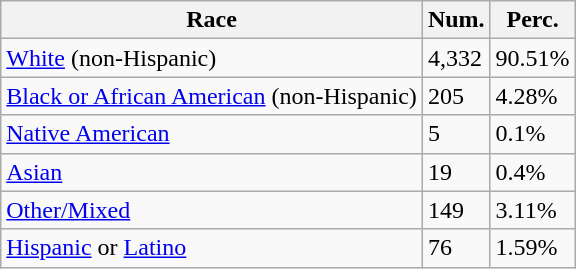<table class="wikitable">
<tr>
<th>Race</th>
<th>Num.</th>
<th>Perc.</th>
</tr>
<tr>
<td><a href='#'>White</a> (non-Hispanic)</td>
<td>4,332</td>
<td>90.51%</td>
</tr>
<tr>
<td><a href='#'>Black or African American</a> (non-Hispanic)</td>
<td>205</td>
<td>4.28%</td>
</tr>
<tr>
<td><a href='#'>Native American</a></td>
<td>5</td>
<td>0.1%</td>
</tr>
<tr>
<td><a href='#'>Asian</a></td>
<td>19</td>
<td>0.4%</td>
</tr>
<tr>
<td><a href='#'>Other/Mixed</a></td>
<td>149</td>
<td>3.11%</td>
</tr>
<tr>
<td><a href='#'>Hispanic</a> or <a href='#'>Latino</a></td>
<td>76</td>
<td>1.59%</td>
</tr>
</table>
